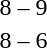<table style="text-align:center">
<tr>
<th width=200></th>
<th width=100></th>
<th width=200></th>
</tr>
<tr>
<td align=right></td>
<td>8 – 9</td>
<td align=left><strong></strong></td>
</tr>
<tr>
<td align=right><strong></strong></td>
<td>8 – 6</td>
<td align=left></td>
</tr>
</table>
